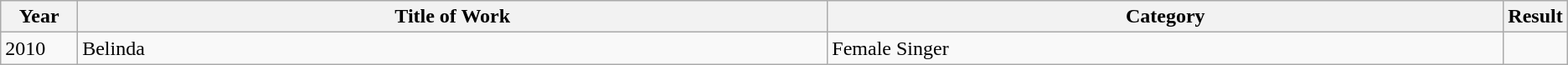<table class="wikitable" style="table-layout: fixed;">
<tr>
<th style="width:5%;">Year</th>
<th style="width:50%;">Title of Work</th>
<th style="width:50%;">Category</th>
<th style="width:10%;">Result</th>
</tr>
<tr>
<td>2010</td>
<td>Belinda</td>
<td>Female Singer</td>
<td></td>
</tr>
</table>
